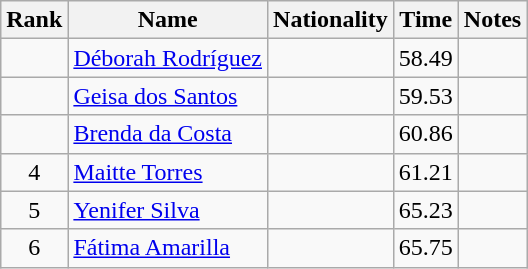<table class="wikitable sortable" style="text-align:center">
<tr>
<th>Rank</th>
<th>Name</th>
<th>Nationality</th>
<th>Time</th>
<th>Notes</th>
</tr>
<tr>
<td align=center></td>
<td align=left><a href='#'>Déborah Rodríguez</a></td>
<td align=left></td>
<td>58.49</td>
<td></td>
</tr>
<tr>
<td align=center></td>
<td align=left><a href='#'>Geisa dos Santos</a></td>
<td align=left></td>
<td>59.53</td>
<td></td>
</tr>
<tr>
<td align=center></td>
<td align=left><a href='#'>Brenda da Costa</a></td>
<td align=left></td>
<td>60.86</td>
<td></td>
</tr>
<tr>
<td align=center>4</td>
<td align=left><a href='#'>Maitte Torres</a></td>
<td align=left></td>
<td>61.21</td>
<td></td>
</tr>
<tr>
<td align=center>5</td>
<td align=left><a href='#'>Yenifer Silva</a></td>
<td align=left></td>
<td>65.23</td>
<td></td>
</tr>
<tr>
<td align=center>6</td>
<td align=left><a href='#'>Fátima Amarilla</a></td>
<td align=left></td>
<td>65.75</td>
<td></td>
</tr>
</table>
